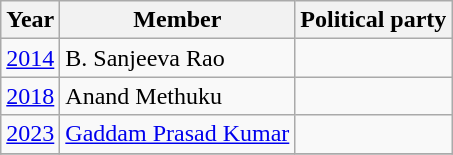<table class="wikitable sortable">
<tr>
<th>Year</th>
<th>Member</th>
<th colspan="2">Political party</th>
</tr>
<tr>
<td><a href='#'>2014</a></td>
<td>B. Sanjeeva Rao</td>
<td></td>
</tr>
<tr>
<td><a href='#'>2018</a></td>
<td>Anand Methuku</td>
</tr>
<tr>
<td><a href='#'>2023</a></td>
<td><a href='#'>Gaddam Prasad Kumar</a></td>
<td></td>
</tr>
<tr>
</tr>
</table>
